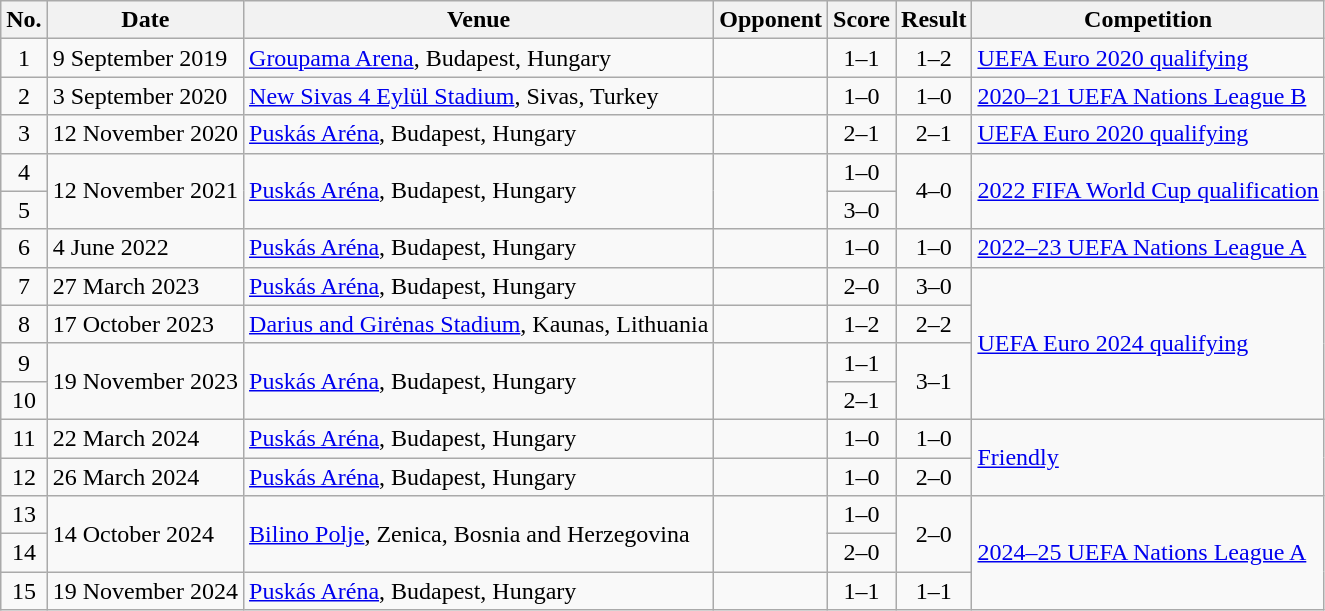<table class="wikitable sortable">
<tr>
<th scope="col">No.</th>
<th scope="col">Date</th>
<th scope="col">Venue</th>
<th scope="col">Opponent</th>
<th scope="col">Score</th>
<th scope="col">Result</th>
<th scope="col">Competition</th>
</tr>
<tr>
<td align="center">1</td>
<td>9 September 2019</td>
<td><a href='#'>Groupama Arena</a>, Budapest, Hungary</td>
<td></td>
<td align="center">1–1</td>
<td align="center">1–2</td>
<td><a href='#'>UEFA Euro 2020 qualifying</a></td>
</tr>
<tr>
<td align="center">2</td>
<td>3 September 2020</td>
<td><a href='#'>New Sivas 4 Eylül Stadium</a>, Sivas, Turkey</td>
<td></td>
<td align="center">1–0</td>
<td align="center">1–0</td>
<td><a href='#'>2020–21 UEFA Nations League B</a></td>
</tr>
<tr>
<td align="center">3</td>
<td>12 November 2020</td>
<td><a href='#'>Puskás Aréna</a>, Budapest, Hungary</td>
<td></td>
<td align="center">2–1</td>
<td align="center">2–1</td>
<td><a href='#'>UEFA Euro 2020 qualifying</a></td>
</tr>
<tr>
<td align="center">4</td>
<td rowspan=2>12 November 2021</td>
<td rowspan=2><a href='#'>Puskás Aréna</a>, Budapest, Hungary</td>
<td rowspan=2></td>
<td align="center">1–0</td>
<td align="center" rowspan=2>4–0</td>
<td rowspan=2><a href='#'>2022 FIFA World Cup qualification</a></td>
</tr>
<tr>
<td align="center">5</td>
<td align="center">3–0</td>
</tr>
<tr>
<td align="center">6</td>
<td>4 June 2022</td>
<td><a href='#'>Puskás Aréna</a>, Budapest, Hungary</td>
<td></td>
<td align="center">1–0</td>
<td align="center">1–0</td>
<td><a href='#'>2022–23 UEFA Nations League A</a></td>
</tr>
<tr>
<td align="center">7</td>
<td>27 March 2023</td>
<td><a href='#'>Puskás Aréna</a>, Budapest, Hungary</td>
<td></td>
<td align="center">2–0</td>
<td align="center">3–0</td>
<td rowspan=4><a href='#'>UEFA Euro 2024 qualifying</a></td>
</tr>
<tr>
<td align= "center">8</td>
<td>17 October 2023</td>
<td><a href='#'>Darius and Girėnas Stadium</a>, Kaunas, Lithuania</td>
<td></td>
<td align="center">1–2</td>
<td align="center">2–2</td>
</tr>
<tr>
<td align= "center">9</td>
<td rowspan=2>19 November 2023</td>
<td rowspan=2><a href='#'>Puskás Aréna</a>, Budapest, Hungary</td>
<td rowspan=2></td>
<td align="center">1–1</td>
<td rowspan=2 align="center">3–1</td>
</tr>
<tr>
<td align="center">10</td>
<td align="center">2–1</td>
</tr>
<tr>
<td align="center">11</td>
<td>22 March 2024</td>
<td><a href='#'>Puskás Aréna</a>, Budapest, Hungary</td>
<td></td>
<td align="center">1–0</td>
<td align="center">1–0</td>
<td rowspan=2><a href='#'>Friendly</a></td>
</tr>
<tr>
<td align="center">12</td>
<td>26 March 2024</td>
<td><a href='#'>Puskás Aréna</a>, Budapest, Hungary</td>
<td></td>
<td align="center">1–0</td>
<td align="center">2–0</td>
</tr>
<tr>
<td align= "center">13</td>
<td rowspan=2>14 October 2024</td>
<td rowspan="2"><a href='#'>Bilino Polje</a>, Zenica, Bosnia and Herzegovina</td>
<td rowspan=2></td>
<td align="center">1–0</td>
<td rowspan=2 align="center">2<em>–</em>0</td>
<td rowspan="3"><a href='#'>2024–25 UEFA Nations League A</a></td>
</tr>
<tr>
<td align="center">14</td>
<td align="center">2–0</td>
</tr>
<tr>
<td align="center">15</td>
<td>19 November 2024</td>
<td><a href='#'>Puskás Aréna</a>, Budapest, Hungary</td>
<td></td>
<td align="center">1–1</td>
<td align="center">1–1</td>
</tr>
</table>
